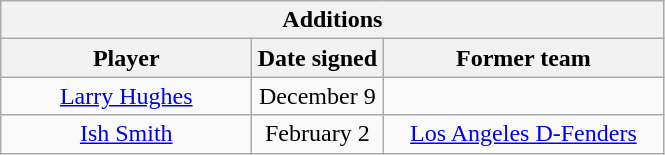<table class="wikitable" style="text-align:center">
<tr>
<th colspan=3>Additions</th>
</tr>
<tr>
<th style="width:160px">Player</th>
<th style="width:80px">Date signed</th>
<th style="width:180px">Former team</th>
</tr>
<tr>
<td><a href='#'>Larry Hughes</a></td>
<td>December 9</td>
<td></td>
</tr>
<tr>
<td><a href='#'>Ish Smith</a></td>
<td>February 2</td>
<td><a href='#'>Los Angeles D-Fenders</a> </td>
</tr>
</table>
